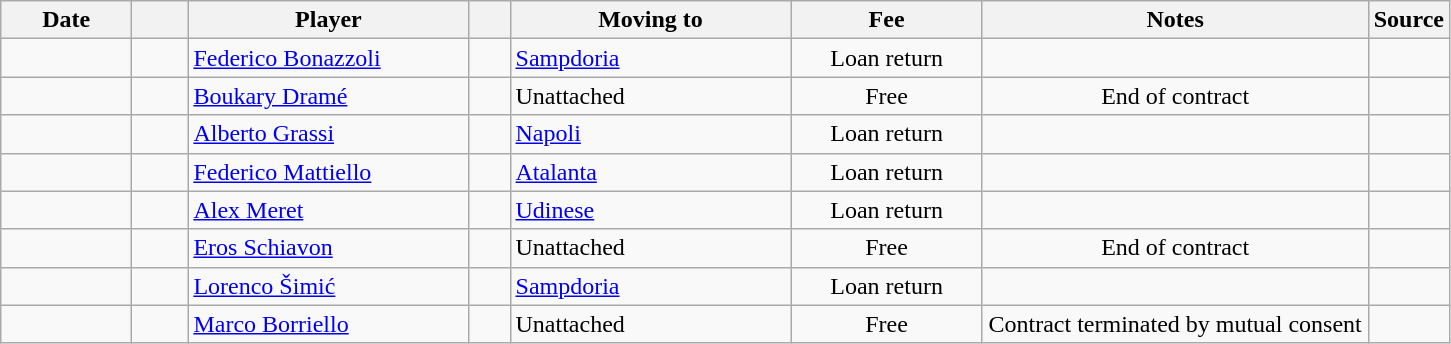<table class="wikitable sortable">
<tr>
<th style="width:80px;">Date</th>
<th style="width:30px;"></th>
<th style="width:180px;">Player</th>
<th style="width:20px;"></th>
<th style="width:180px;">Moving to</th>
<th style="width:120px;" class="unsortable">Fee</th>
<th style="width:250px;" class="unsortable">Notes</th>
<th style="width:20px;">Source</th>
</tr>
<tr>
<td></td>
<td align=center></td>
<td> <a href='#'>Federico Bonazzoli</a></td>
<td align=center></td>
<td> <a href='#'>Sampdoria</a></td>
<td align=center>Loan return</td>
<td align=center></td>
<td></td>
</tr>
<tr>
<td></td>
<td align=center></td>
<td> <a href='#'>Boukary Dramé</a></td>
<td align=center></td>
<td>Unattached</td>
<td align=center>Free</td>
<td align=center>End of contract</td>
<td></td>
</tr>
<tr>
<td></td>
<td align=center></td>
<td> <a href='#'>Alberto Grassi</a></td>
<td align=center></td>
<td> <a href='#'>Napoli</a></td>
<td align=center>Loan return</td>
<td align=center></td>
<td></td>
</tr>
<tr>
<td></td>
<td align=center></td>
<td> <a href='#'>Federico Mattiello</a></td>
<td align=center></td>
<td> <a href='#'>Atalanta</a></td>
<td align=center>Loan return</td>
<td align=center></td>
<td></td>
</tr>
<tr>
<td></td>
<td align=center></td>
<td> <a href='#'>Alex Meret</a></td>
<td align=center></td>
<td> <a href='#'>Udinese</a></td>
<td align=center>Loan return</td>
<td align=center></td>
<td></td>
</tr>
<tr>
<td></td>
<td align=center></td>
<td> <a href='#'>Eros Schiavon</a></td>
<td align=center></td>
<td>Unattached</td>
<td align=center>Free</td>
<td align=center>End of contract</td>
<td></td>
</tr>
<tr>
<td></td>
<td align=center></td>
<td> <a href='#'>Lorenco Šimić</a></td>
<td align=center></td>
<td> <a href='#'>Sampdoria</a></td>
<td align=center>Loan return</td>
<td align=center></td>
<td></td>
</tr>
<tr>
<td></td>
<td align=center></td>
<td> <a href='#'>Marco Borriello</a></td>
<td align=center></td>
<td>Unattached</td>
<td align=center>Free</td>
<td align=center>Contract terminated by mutual consent</td>
<td></td>
</tr>
</table>
